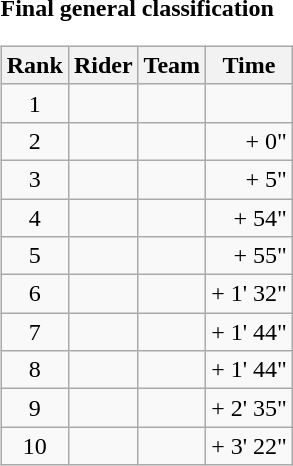<table>
<tr>
<td><strong>Final general classification</strong><br><table class="wikitable">
<tr>
<th scope="col">Rank</th>
<th scope="col">Rider</th>
<th scope="col">Team</th>
<th scope="col">Time</th>
</tr>
<tr>
<td style="text-align:center;">1</td>
<td></td>
<td></td>
<td style="text-align:right;"></td>
</tr>
<tr>
<td style="text-align:center;">2</td>
<td></td>
<td></td>
<td style="text-align:right;">+ 0"</td>
</tr>
<tr>
<td style="text-align:center;">3</td>
<td></td>
<td></td>
<td style="text-align:right;">+ 5"</td>
</tr>
<tr>
<td style="text-align:center;">4</td>
<td></td>
<td></td>
<td style="text-align:right;">+ 54"</td>
</tr>
<tr>
<td style="text-align:center;">5</td>
<td></td>
<td></td>
<td style="text-align:right;">+ 55"</td>
</tr>
<tr>
<td style="text-align:center;">6</td>
<td></td>
<td></td>
<td style="text-align:right;">+ 1' 32"</td>
</tr>
<tr>
<td style="text-align:center;">7</td>
<td></td>
<td></td>
<td style="text-align:right;">+ 1' 44"</td>
</tr>
<tr>
<td style="text-align:center;">8</td>
<td></td>
<td></td>
<td style="text-align:right;">+ 1' 44"</td>
</tr>
<tr>
<td style="text-align:center;">9</td>
<td></td>
<td></td>
<td style="text-align:right;">+ 2' 35"</td>
</tr>
<tr>
<td style="text-align:center;">10</td>
<td></td>
<td></td>
<td style="text-align:right;">+ 3' 22"</td>
</tr>
</table>
</td>
</tr>
</table>
